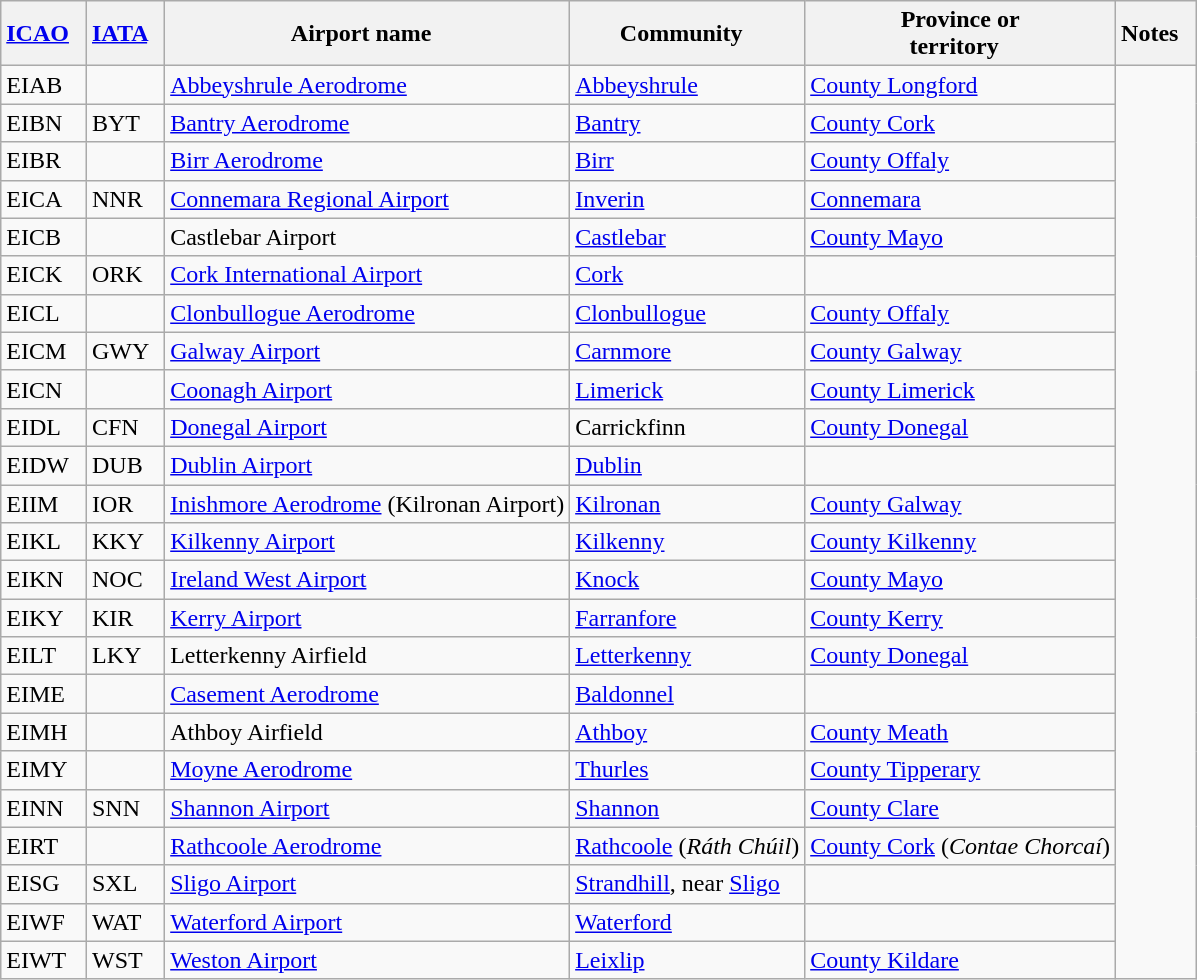<table class="wikitable" style="width:auto;">
<tr>
<th width="*"><a href='#'>ICAO</a>  </th>
<th width="*"><a href='#'>IATA</a>  </th>
<th width="*">Airport name  </th>
<th width="*">Community  </th>
<th width="*">Province or<br>territory  </th>
<th width="*">Notes  </th>
</tr>
<tr>
<td>EIAB</td>
<td></td>
<td><a href='#'>Abbeyshrule Aerodrome</a></td>
<td><a href='#'>Abbeyshrule</a></td>
<td><a href='#'>County Longford</a></td>
</tr>
<tr>
<td>EIBN</td>
<td>BYT</td>
<td><a href='#'>Bantry Aerodrome</a></td>
<td><a href='#'>Bantry</a></td>
<td><a href='#'>County Cork</a></td>
</tr>
<tr>
<td>EIBR</td>
<td></td>
<td><a href='#'>Birr Aerodrome</a></td>
<td><a href='#'>Birr</a></td>
<td><a href='#'>County Offaly</a></td>
</tr>
<tr>
<td>EICA</td>
<td>NNR</td>
<td><a href='#'>Connemara Regional Airport</a></td>
<td><a href='#'>Inverin</a></td>
<td><a href='#'>Connemara</a></td>
</tr>
<tr>
<td>EICB</td>
<td></td>
<td>Castlebar Airport</td>
<td><a href='#'>Castlebar</a></td>
<td><a href='#'>County Mayo</a></td>
</tr>
<tr>
<td>EICK</td>
<td>ORK</td>
<td><a href='#'>Cork International Airport</a></td>
<td><a href='#'>Cork</a></td>
<td></td>
</tr>
<tr>
<td>EICL</td>
<td></td>
<td><a href='#'>Clonbullogue Aerodrome</a></td>
<td><a href='#'>Clonbullogue</a></td>
<td><a href='#'>County Offaly</a></td>
</tr>
<tr>
<td>EICM</td>
<td>GWY</td>
<td><a href='#'>Galway Airport</a></td>
<td><a href='#'>Carnmore</a></td>
<td><a href='#'>County Galway</a></td>
</tr>
<tr>
<td>EICN</td>
<td></td>
<td><a href='#'>Coonagh Airport</a></td>
<td><a href='#'>Limerick</a></td>
<td><a href='#'>County Limerick</a></td>
</tr>
<tr>
<td>EIDL</td>
<td>CFN</td>
<td><a href='#'>Donegal Airport</a></td>
<td>Carrickfinn</td>
<td><a href='#'>County Donegal</a></td>
</tr>
<tr>
<td>EIDW</td>
<td>DUB</td>
<td><a href='#'>Dublin Airport</a></td>
<td><a href='#'>Dublin</a></td>
<td></td>
</tr>
<tr>
<td>EIIM</td>
<td>IOR</td>
<td><a href='#'>Inishmore Aerodrome</a> (Kilronan Airport)</td>
<td><a href='#'>Kilronan</a></td>
<td><a href='#'>County Galway</a></td>
</tr>
<tr>
<td>EIKL</td>
<td>KKY</td>
<td><a href='#'>Kilkenny Airport</a></td>
<td><a href='#'>Kilkenny</a></td>
<td><a href='#'>County Kilkenny</a></td>
</tr>
<tr>
<td>EIKN</td>
<td>NOC</td>
<td><a href='#'>Ireland West Airport</a></td>
<td><a href='#'>Knock</a></td>
<td><a href='#'>County Mayo</a></td>
</tr>
<tr>
<td>EIKY</td>
<td>KIR</td>
<td><a href='#'>Kerry Airport</a></td>
<td><a href='#'>Farranfore</a></td>
<td><a href='#'>County Kerry</a></td>
</tr>
<tr>
<td>EILT</td>
<td>LKY</td>
<td>Letterkenny Airfield</td>
<td><a href='#'>Letterkenny</a></td>
<td><a href='#'>County Donegal</a></td>
</tr>
<tr>
<td>EIME</td>
<td></td>
<td><a href='#'>Casement Aerodrome</a></td>
<td><a href='#'>Baldonnel</a></td>
<td></td>
</tr>
<tr>
<td>EIMH</td>
<td></td>
<td>Athboy Airfield</td>
<td><a href='#'>Athboy</a></td>
<td><a href='#'>County Meath</a></td>
</tr>
<tr>
<td>EIMY</td>
<td></td>
<td><a href='#'>Moyne Aerodrome</a></td>
<td><a href='#'>Thurles</a></td>
<td><a href='#'>County Tipperary</a></td>
</tr>
<tr>
<td>EINN</td>
<td>SNN</td>
<td><a href='#'>Shannon Airport</a></td>
<td><a href='#'>Shannon</a></td>
<td><a href='#'>County Clare</a></td>
</tr>
<tr>
<td>EIRT</td>
<td></td>
<td><a href='#'>Rathcoole Aerodrome</a></td>
<td><a href='#'>Rathcoole</a> (<em>Ráth Chúil</em>)</td>
<td><a href='#'>County Cork</a> (<em>Contae Chorcaí</em>)</td>
</tr>
<tr>
<td>EISG</td>
<td>SXL</td>
<td><a href='#'>Sligo Airport</a></td>
<td><a href='#'>Strandhill</a>, near <a href='#'>Sligo</a></td>
<td></td>
</tr>
<tr>
<td>EIWF</td>
<td>WAT</td>
<td><a href='#'>Waterford Airport</a></td>
<td><a href='#'>Waterford</a></td>
<td></td>
</tr>
<tr>
<td>EIWT</td>
<td>WST</td>
<td><a href='#'>Weston Airport</a></td>
<td><a href='#'>Leixlip</a></td>
<td><a href='#'>County Kildare</a></td>
</tr>
</table>
